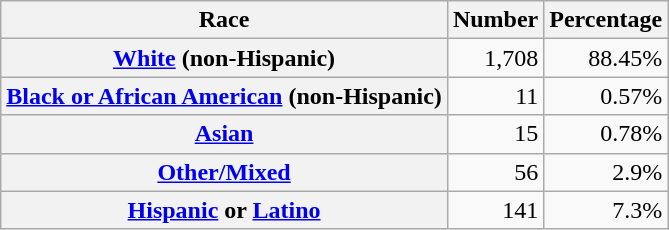<table class="wikitable" style="text-align:right">
<tr>
<th scope="col">Race</th>
<th scope="col">Number</th>
<th scope="col">Percentage</th>
</tr>
<tr>
<th scope="row"><a href='#'>White</a> (non-Hispanic)</th>
<td>1,708</td>
<td>88.45%</td>
</tr>
<tr>
<th scope="row"><a href='#'>Black or African American</a> (non-Hispanic)</th>
<td>11</td>
<td>0.57%</td>
</tr>
<tr>
<th scope="row"><a href='#'>Asian</a></th>
<td>15</td>
<td>0.78%</td>
</tr>
<tr>
<th scope="row"><a href='#'>Other/Mixed</a></th>
<td>56</td>
<td>2.9%</td>
</tr>
<tr>
<th scope="row"><a href='#'>Hispanic</a> or <a href='#'>Latino</a></th>
<td>141</td>
<td>7.3%</td>
</tr>
</table>
